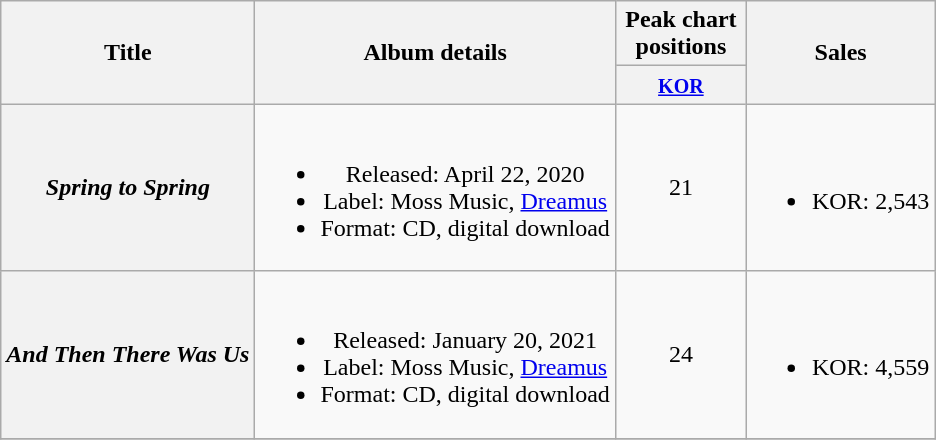<table class="wikitable plainrowheaders" style="text-align:center;">
<tr>
<th scope="col" rowspan="2">Title</th>
<th scope="col" rowspan="2">Album details</th>
<th scope="col" colspan="1" style="width:5em;">Peak chart positions</th>
<th scope="col" rowspan="2">Sales</th>
</tr>
<tr>
<th><small><a href='#'>KOR</a></small><br></th>
</tr>
<tr>
<th scope="row"><em>Spring to Spring</em></th>
<td><br><ul><li>Released: April 22, 2020</li><li>Label: Moss Music, <a href='#'>Dreamus</a></li><li>Format: CD, digital download</li></ul></td>
<td>21</td>
<td><br><ul><li>KOR: 2,543</li></ul></td>
</tr>
<tr>
<th scope="row"><em>And Then There Was Us</em></th>
<td><br><ul><li>Released: January 20, 2021</li><li>Label: Moss Music, <a href='#'>Dreamus</a></li><li>Format: CD, digital download</li></ul></td>
<td>24</td>
<td><br><ul><li>KOR: 4,559</li></ul></td>
</tr>
<tr>
</tr>
</table>
